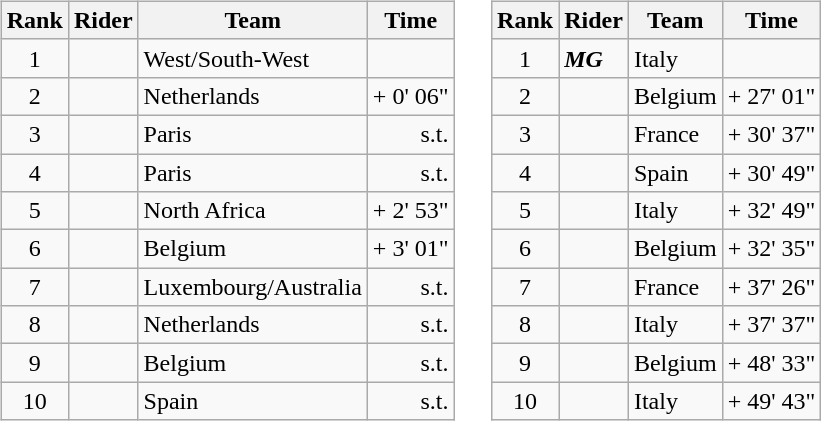<table>
<tr>
<td><br><table class="wikitable">
<tr>
<th scope="col">Rank</th>
<th scope="col">Rider</th>
<th scope="col">Team</th>
<th scope="col">Time</th>
</tr>
<tr>
<td style="text-align:center;">1</td>
<td></td>
<td>West/South-West</td>
<td style="text-align:right;"></td>
</tr>
<tr>
<td style="text-align:center;">2</td>
<td></td>
<td>Netherlands</td>
<td style="text-align:right;">+ 0' 06"</td>
</tr>
<tr>
<td style="text-align:center;">3</td>
<td></td>
<td>Paris</td>
<td style="text-align:right;">s.t.</td>
</tr>
<tr>
<td style="text-align:center;">4</td>
<td></td>
<td>Paris</td>
<td style="text-align:right;">s.t.</td>
</tr>
<tr>
<td style="text-align:center;">5</td>
<td></td>
<td>North Africa</td>
<td style="text-align:right;">+ 2' 53"</td>
</tr>
<tr>
<td style="text-align:center;">6</td>
<td></td>
<td>Belgium</td>
<td style="text-align:right;">+ 3' 01"</td>
</tr>
<tr>
<td style="text-align:center;">7</td>
<td></td>
<td>Luxembourg/Australia</td>
<td style="text-align:right;">s.t.</td>
</tr>
<tr>
<td style="text-align:center;">8</td>
<td></td>
<td>Netherlands</td>
<td style="text-align:right;">s.t.</td>
</tr>
<tr>
<td style="text-align:center;">9</td>
<td></td>
<td>Belgium</td>
<td style="text-align:right;">s.t.</td>
</tr>
<tr>
<td style="text-align:center;">10</td>
<td></td>
<td>Spain</td>
<td style="text-align:right;">s.t.</td>
</tr>
</table>
</td>
<td></td>
<td><br><table class="wikitable">
<tr>
<th scope="col">Rank</th>
<th scope="col">Rider</th>
<th scope="col">Team</th>
<th scope="col">Time</th>
</tr>
<tr>
<td style="text-align:center;">1</td>
<td>  <strong><em>MG</em></strong></td>
<td>Italy</td>
<td style="text-align:right;"></td>
</tr>
<tr>
<td style="text-align:center;">2</td>
<td></td>
<td>Belgium</td>
<td style="text-align:right;">+ 27' 01"</td>
</tr>
<tr>
<td style="text-align:center;">3</td>
<td></td>
<td>France</td>
<td style="text-align:right;">+ 30' 37"</td>
</tr>
<tr>
<td style="text-align:center;">4</td>
<td></td>
<td>Spain</td>
<td style="text-align:right;">+ 30' 49"</td>
</tr>
<tr>
<td style="text-align:center;">5</td>
<td></td>
<td>Italy</td>
<td style="text-align:right;">+ 32' 49"</td>
</tr>
<tr>
<td style="text-align:center;">6</td>
<td></td>
<td>Belgium</td>
<td style="text-align:right;">+ 32' 35"</td>
</tr>
<tr>
<td style="text-align:center;">7</td>
<td></td>
<td>France</td>
<td style="text-align:right;">+ 37' 26"</td>
</tr>
<tr>
<td style="text-align:center;">8</td>
<td></td>
<td>Italy</td>
<td style="text-align:right;">+ 37' 37"</td>
</tr>
<tr>
<td style="text-align:center;">9</td>
<td></td>
<td>Belgium</td>
<td style="text-align:right;">+ 48' 33"</td>
</tr>
<tr>
<td style="text-align:center;">10</td>
<td></td>
<td>Italy</td>
<td style="text-align:right;">+ 49' 43"</td>
</tr>
</table>
</td>
</tr>
</table>
